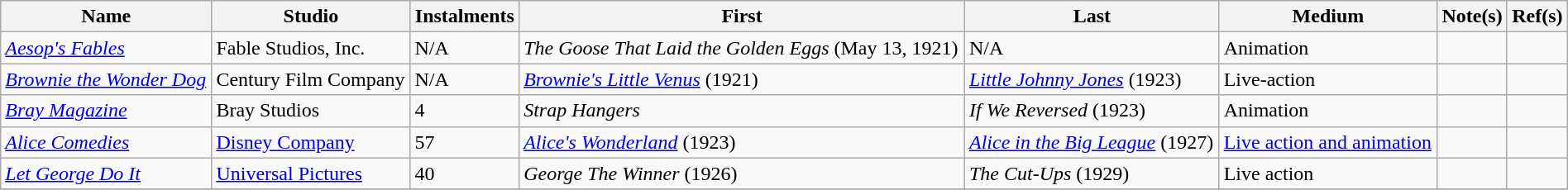<table class="wikitable" style="width:100%;" style="font-size: 100%;">
<tr style="text-align:center;">
<th>Name</th>
<th>Studio</th>
<th>Instalments</th>
<th>First</th>
<th>Last</th>
<th>Medium</th>
<th>Note(s)</th>
<th>Ref(s)</th>
</tr>
<tr>
<td><em><a href='#'>Aesop's Fables</a></em></td>
<td>Fable Studios, Inc.</td>
<td>N/A</td>
<td><em>The Goose That Laid the Golden Eggs</em> (May 13, 1921)</td>
<td>N/A</td>
<td>Animation</td>
<td></td>
<td></td>
</tr>
<tr>
<td><em><a href='#'>Brownie the Wonder Dog</a></em></td>
<td>Century Film Company</td>
<td>N/A</td>
<td><em><a href='#'>Brownie's Little Venus</a></em> (1921)</td>
<td><em><a href='#'>Little Johnny Jones</a></em> (1923)</td>
<td>Live-action</td>
<td></td>
<td></td>
</tr>
<tr>
<td><em><a href='#'>Bray Magazine</a></em></td>
<td>Bray Studios</td>
<td>4</td>
<td><em>Strap Hangers</em></td>
<td><em>If We Reversed</em> (1923)</td>
<td>Animation</td>
<td></td>
<td></td>
</tr>
<tr>
<td><em><a href='#'>Alice Comedies</a></em></td>
<td><a href='#'>Disney Company</a></td>
<td>57</td>
<td><em><a href='#'>Alice's Wonderland</a></em> (1923)</td>
<td><em><a href='#'>Alice in the Big League</a></em> (1927)</td>
<td><a href='#'>Live action and animation</a></td>
<td></td>
<td></td>
</tr>
<tr>
<td><em><a href='#'>Let George Do It</a></em></td>
<td><a href='#'>Universal Pictures</a></td>
<td>40</td>
<td><em>George The Winner</em> (1926)</td>
<td><em>The Cut-Ups</em> (1929)</td>
<td>Live action</td>
<td></td>
<td></td>
</tr>
<tr>
</tr>
</table>
